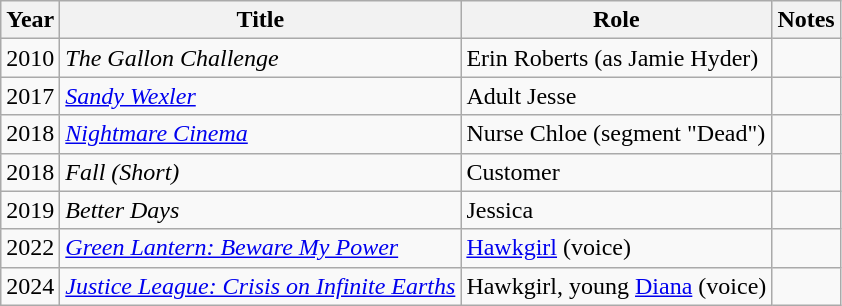<table class="wikitable sortable">
<tr>
<th>Year</th>
<th>Title</th>
<th>Role</th>
<th class="unsortable">Notes</th>
</tr>
<tr>
<td>2010</td>
<td><em>The Gallon Challenge</em></td>
<td>Erin Roberts (as Jamie Hyder)</td>
<td></td>
</tr>
<tr>
<td>2017</td>
<td><em><a href='#'>Sandy Wexler</a></em></td>
<td>Adult Jesse</td>
<td></td>
</tr>
<tr>
<td>2018</td>
<td><em><a href='#'>Nightmare Cinema</a></em></td>
<td>Nurse Chloe (segment "Dead")</td>
<td></td>
</tr>
<tr>
<td>2018</td>
<td><em>Fall (Short)</em></td>
<td>Customer</td>
<td></td>
</tr>
<tr>
<td>2019</td>
<td><em>Better Days</em></td>
<td>Jessica</td>
<td></td>
</tr>
<tr>
<td>2022</td>
<td><em><a href='#'>Green Lantern: Beware My Power</a></em></td>
<td><a href='#'>Hawkgirl</a> (voice)</td>
<td></td>
</tr>
<tr>
<td>2024</td>
<td><em><a href='#'>Justice League: Crisis on Infinite Earths</a></em></td>
<td>Hawkgirl, young <a href='#'>Diana</a> (voice)</td>
<td></td>
</tr>
</table>
